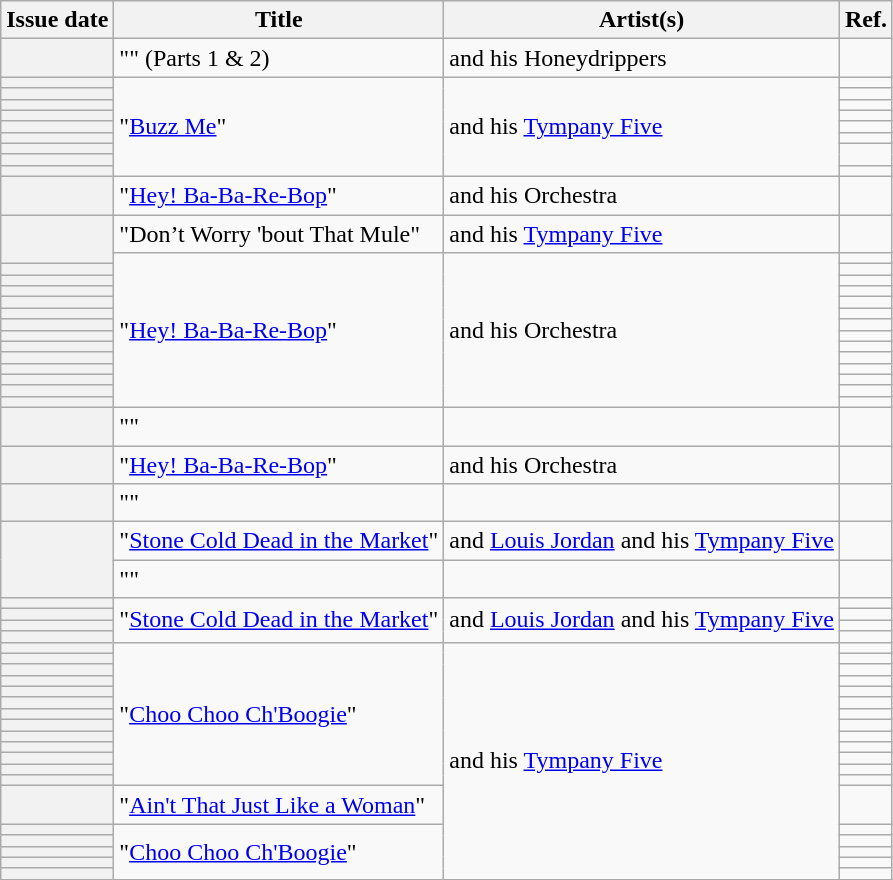<table class="wikitable sortable plainrowheaders">
<tr>
<th scope=col>Issue date</th>
<th scope=col>Title</th>
<th scope=col>Artist(s)</th>
<th scope=col class=unsortable>Ref.</th>
</tr>
<tr>
<th scope=row></th>
<td>"" (Parts 1 & 2)</td>
<td> and his Honeydrippers</td>
<td align=center></td>
</tr>
<tr>
<th scope=row></th>
<td rowspan=9>"<a href='#'>Buzz Me</a>"</td>
<td rowspan=9> and his <a href='#'>Tympany Five</a></td>
<td align=center></td>
</tr>
<tr>
<th scope=row></th>
<td align=center></td>
</tr>
<tr>
<th scope=row></th>
<td align=center></td>
</tr>
<tr>
<th scope=row></th>
<td align=center></td>
</tr>
<tr>
<th scope=row></th>
<td align=center></td>
</tr>
<tr>
<th scope=row></th>
<td align=center></td>
</tr>
<tr>
<th scope=row></th>
<td align=center rowspan=2></td>
</tr>
<tr>
<th scope=row></th>
</tr>
<tr>
<th scope=row></th>
<td align=center></td>
</tr>
<tr>
<th scope=row></th>
<td>"<a href='#'>Hey! Ba-Ba-Re-Bop</a>"</td>
<td> and his Orchestra</td>
<td align=center></td>
</tr>
<tr>
<th scope=rowgroup rowspan=2></th>
<td>"Don’t Worry 'bout That Mule"</td>
<td> and his <a href='#'>Tympany Five</a></td>
<td align=center></td>
</tr>
<tr>
<td rowspan=14>"<a href='#'>Hey! Ba-Ba-Re-Bop</a>"</td>
<td rowspan=14> and his Orchestra</td>
<td align=center></td>
</tr>
<tr>
<th scope=row></th>
<td align=center></td>
</tr>
<tr>
<th scope=row></th>
<td align=center></td>
</tr>
<tr>
<th scope=row></th>
<td align=center></td>
</tr>
<tr>
<th scope=row></th>
<td align=center></td>
</tr>
<tr>
<th scope=row></th>
<td align=center></td>
</tr>
<tr>
<th scope=row></th>
<td align=center></td>
</tr>
<tr>
<th scope=row></th>
<td align=center></td>
</tr>
<tr>
<th scope=row></th>
<td align=center></td>
</tr>
<tr>
<th scope=row></th>
<td align=center></td>
</tr>
<tr>
<th scope=row></th>
<td align=center></td>
</tr>
<tr>
<th scope=row></th>
<td align=center></td>
</tr>
<tr>
<th scope=row></th>
<td align=center></td>
</tr>
<tr>
<th scope=row></th>
<td align=center></td>
</tr>
<tr>
<th scope=row></th>
<td>""</td>
<td></td>
<td align=center></td>
</tr>
<tr>
<th scope=row></th>
<td rowspan=1>"<a href='#'>Hey! Ba-Ba-Re-Bop</a>"</td>
<td rowspan=1> and his Orchestra</td>
<td align=center></td>
</tr>
<tr>
<th scope=row></th>
<td>""</td>
<td></td>
<td align=center></td>
</tr>
<tr>
<th scope=rowgroup rowspan=2></th>
<td>"<a href='#'>Stone Cold Dead in the Market</a>"</td>
<td> and <a href='#'>Louis Jordan</a> and his <a href='#'>Tympany Five</a></td>
<td align=center></td>
</tr>
<tr>
<td>""</td>
<td></td>
<td align=center></td>
</tr>
<tr>
<th scope=row></th>
<td rowspan=4>"<a href='#'>Stone Cold Dead in the Market</a>"</td>
<td rowspan=4> and <a href='#'>Louis Jordan</a> and his <a href='#'>Tympany Five</a></td>
<td align=center></td>
</tr>
<tr>
<th scope=row></th>
<td align=center></td>
</tr>
<tr>
<th scope=row></th>
<td align=center></td>
</tr>
<tr>
<th scope=row></th>
<td align=center></td>
</tr>
<tr>
<th scope=row></th>
<td rowspan=13>"<a href='#'>Choo Choo Ch'Boogie</a>"</td>
<td rowspan=19> and his <a href='#'>Tympany Five</a></td>
<td align=center></td>
</tr>
<tr>
<th scope=row></th>
<td align=center></td>
</tr>
<tr>
<th scope=row></th>
<td align=center></td>
</tr>
<tr>
<th scope=row></th>
<td align=center></td>
</tr>
<tr>
<th scope=row></th>
<td align=center></td>
</tr>
<tr>
<th scope=row></th>
<td align=center></td>
</tr>
<tr>
<th scope=row></th>
<td align=center></td>
</tr>
<tr>
<th scope=row></th>
<td align=center></td>
</tr>
<tr>
<th scope=row></th>
<td align=center></td>
</tr>
<tr>
<th scope=row></th>
<td align=center></td>
</tr>
<tr>
<th scope=row></th>
<td align=center></td>
</tr>
<tr>
<th scope=row></th>
<td align=center></td>
</tr>
<tr>
<th scope=row></th>
<td align=center></td>
</tr>
<tr>
<th scope=row></th>
<td>"<a href='#'>Ain't That Just Like a Woman</a>"</td>
<td align=center></td>
</tr>
<tr>
<th scope=row></th>
<td rowspan=5>"<a href='#'>Choo Choo Ch'Boogie</a>"</td>
<td align=center></td>
</tr>
<tr>
<th scope=row></th>
<td align=center></td>
</tr>
<tr>
<th scope=row></th>
<td align=center></td>
</tr>
<tr>
<th scope=row></th>
<td align=center></td>
</tr>
<tr>
<th scope=row></th>
<td align=center></td>
</tr>
</table>
